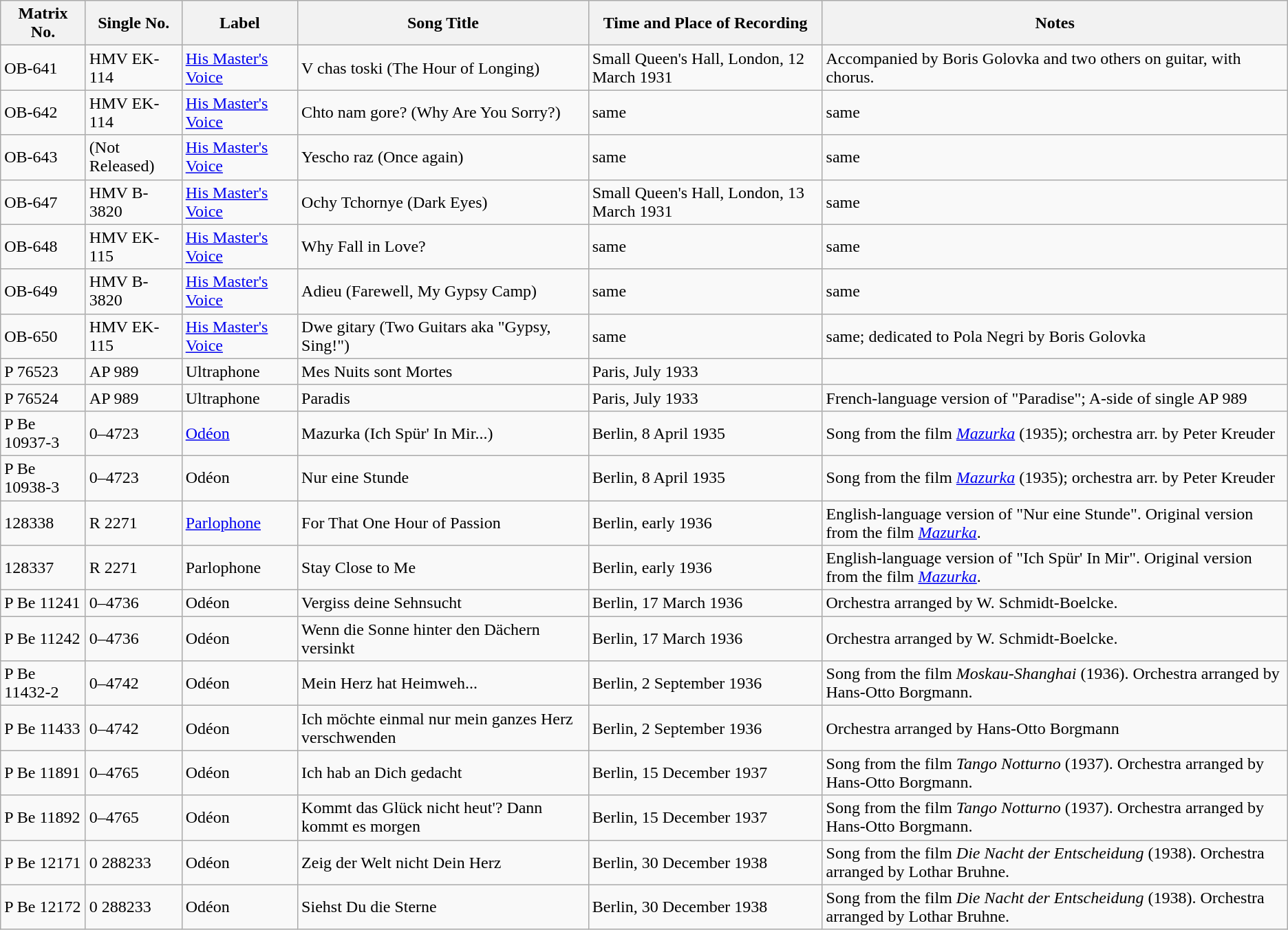<table class="wikitable unsortable">
<tr>
<th>Matrix No.</th>
<th>Single No.</th>
<th>Label</th>
<th>Song Title</th>
<th>Time and Place of Recording</th>
<th>Notes</th>
</tr>
<tr>
<td>OB-641</td>
<td>HMV EK-114</td>
<td><a href='#'>His Master's Voice</a></td>
<td>V chas toski (The Hour of Longing)</td>
<td>Small Queen's Hall, London, 12 March 1931</td>
<td>Accompanied by Boris Golovka and two others on guitar, with chorus.</td>
</tr>
<tr>
<td>OB-642</td>
<td>HMV EK-114</td>
<td><a href='#'>His Master's Voice</a></td>
<td>Chto nam gore? (Why Are You Sorry?)</td>
<td>same</td>
<td>same</td>
</tr>
<tr>
<td>OB-643</td>
<td>(Not Released)</td>
<td><a href='#'>His Master's Voice</a></td>
<td>Yescho raz (Once again)</td>
<td>same</td>
<td>same</td>
</tr>
<tr>
<td>OB-647</td>
<td>HMV B-3820</td>
<td><a href='#'>His Master's Voice</a></td>
<td>Ochy Tchornye (Dark Eyes)</td>
<td>Small Queen's Hall, London, 13 March 1931</td>
<td>same</td>
</tr>
<tr>
<td>OB-648</td>
<td>HMV EK-115</td>
<td><a href='#'>His Master's Voice</a></td>
<td>Why Fall in Love?</td>
<td>same</td>
<td>same</td>
</tr>
<tr>
<td>OB-649</td>
<td>HMV B-3820</td>
<td><a href='#'>His Master's Voice</a></td>
<td>Adieu (Farewell, My Gypsy Camp)</td>
<td>same</td>
<td>same</td>
</tr>
<tr>
<td>OB-650</td>
<td>HMV EK-115</td>
<td><a href='#'>His Master's Voice</a></td>
<td>Dwe gitary (Two Guitars aka "Gypsy, Sing!")</td>
<td>same</td>
<td>same; dedicated to Pola Negri by Boris Golovka</td>
</tr>
<tr>
<td>P 76523</td>
<td>AP 989</td>
<td>Ultraphone</td>
<td>Mes Nuits sont Mortes</td>
<td>Paris, July 1933</td>
<td></td>
</tr>
<tr>
<td>P 76524</td>
<td>AP 989</td>
<td>Ultraphone</td>
<td>Paradis</td>
<td>Paris, July 1933</td>
<td>French-language version of "Paradise"; A-side of single AP 989</td>
</tr>
<tr>
<td>P Be 10937-3</td>
<td>0–4723</td>
<td><a href='#'>Odéon</a></td>
<td>Mazurka (Ich Spür' In Mir...)</td>
<td>Berlin, 8 April 1935</td>
<td>Song from the film <em><a href='#'>Mazurka</a></em> (1935); orchestra arr. by Peter Kreuder</td>
</tr>
<tr>
<td>P Be 10938-3</td>
<td>0–4723</td>
<td>Odéon</td>
<td>Nur eine Stunde</td>
<td>Berlin, 8 April 1935</td>
<td>Song from the film <em><a href='#'>Mazurka</a></em> (1935); orchestra arr. by Peter Kreuder</td>
</tr>
<tr>
<td>128338</td>
<td>R 2271</td>
<td><a href='#'>Parlophone</a></td>
<td>For That One Hour of Passion</td>
<td>Berlin,  early 1936</td>
<td>English-language version of "Nur eine Stunde". Original version from the film <em><a href='#'>Mazurka</a></em>.</td>
</tr>
<tr>
<td>128337</td>
<td>R 2271</td>
<td>Parlophone</td>
<td>Stay Close to Me</td>
<td>Berlin,  early 1936</td>
<td>English-language version of "Ich Spür' In Mir". Original version from the film <em><a href='#'>Mazurka</a></em>.</td>
</tr>
<tr>
<td>P Be 11241</td>
<td>0–4736</td>
<td>Odéon</td>
<td>Vergiss deine Sehnsucht</td>
<td>Berlin, 17 March 1936</td>
<td>Orchestra arranged by W. Schmidt-Boelcke.</td>
</tr>
<tr>
<td>P Be 11242</td>
<td>0–4736</td>
<td>Odéon</td>
<td>Wenn die Sonne hinter den Dächern versinkt</td>
<td>Berlin, 17 March 1936</td>
<td>Orchestra arranged by W. Schmidt-Boelcke.</td>
</tr>
<tr>
<td>P Be 11432-2</td>
<td>0–4742</td>
<td>Odéon</td>
<td>Mein Herz hat Heimweh...</td>
<td>Berlin, 2 September 1936</td>
<td>Song from the film <em>Moskau-Shanghai</em> (1936). Orchestra arranged by Hans-Otto Borgmann.</td>
</tr>
<tr>
<td>P Be 11433</td>
<td>0–4742</td>
<td>Odéon</td>
<td>Ich möchte einmal nur mein ganzes Herz verschwenden</td>
<td>Berlin, 2 September 1936</td>
<td>Orchestra arranged by Hans-Otto Borgmann</td>
</tr>
<tr>
<td>P Be 11891</td>
<td>0–4765</td>
<td>Odéon</td>
<td>Ich hab an Dich gedacht</td>
<td>Berlin, 15 December 1937</td>
<td>Song from the film <em>Tango Notturno</em> (1937). Orchestra arranged by Hans-Otto Borgmann.</td>
</tr>
<tr>
<td>P Be 11892</td>
<td>0–4765</td>
<td>Odéon</td>
<td>Kommt das Glück nicht heut'? Dann kommt es morgen</td>
<td>Berlin, 15 December 1937</td>
<td>Song from the film <em>Tango Notturno</em> (1937). Orchestra arranged by Hans-Otto Borgmann.</td>
</tr>
<tr>
<td>P Be 12171</td>
<td>0 288233</td>
<td>Odéon</td>
<td>Zeig der Welt nicht Dein Herz</td>
<td>Berlin, 30 December 1938</td>
<td>Song from the film <em>Die Nacht der Entscheidung</em> (1938). Orchestra arranged by Lothar Bruhne.</td>
</tr>
<tr>
<td>P Be 12172</td>
<td>0 288233</td>
<td>Odéon</td>
<td>Siehst Du die Sterne</td>
<td>Berlin, 30 December 1938</td>
<td>Song from the film <em>Die Nacht der Entscheidung</em> (1938). Orchestra arranged by Lothar Bruhne.</td>
</tr>
</table>
